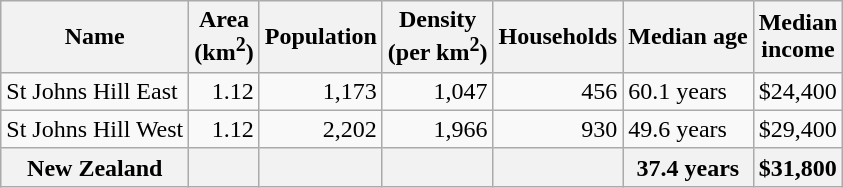<table class="wikitable">
<tr>
<th>Name</th>
<th>Area<br>(km<sup>2</sup>)</th>
<th>Population</th>
<th>Density<br>(per km<sup>2</sup>)</th>
<th>Households</th>
<th>Median age</th>
<th>Median<br>income</th>
</tr>
<tr>
<td>St Johns Hill East</td>
<td style="text-align:right;">1.12</td>
<td style="text-align:right;">1,173</td>
<td style="text-align:right;">1,047</td>
<td style="text-align:right;">456</td>
<td>60.1 years</td>
<td>$24,400</td>
</tr>
<tr>
<td>St Johns Hill West</td>
<td style="text-align:right;">1.12</td>
<td style="text-align:right;">2,202</td>
<td style="text-align:right;">1,966</td>
<td style="text-align:right;">930</td>
<td>49.6 years</td>
<td>$29,400</td>
</tr>
<tr>
<th>New Zealand</th>
<th></th>
<th></th>
<th></th>
<th></th>
<th>37.4 years</th>
<th style="text-align:left;">$31,800</th>
</tr>
</table>
